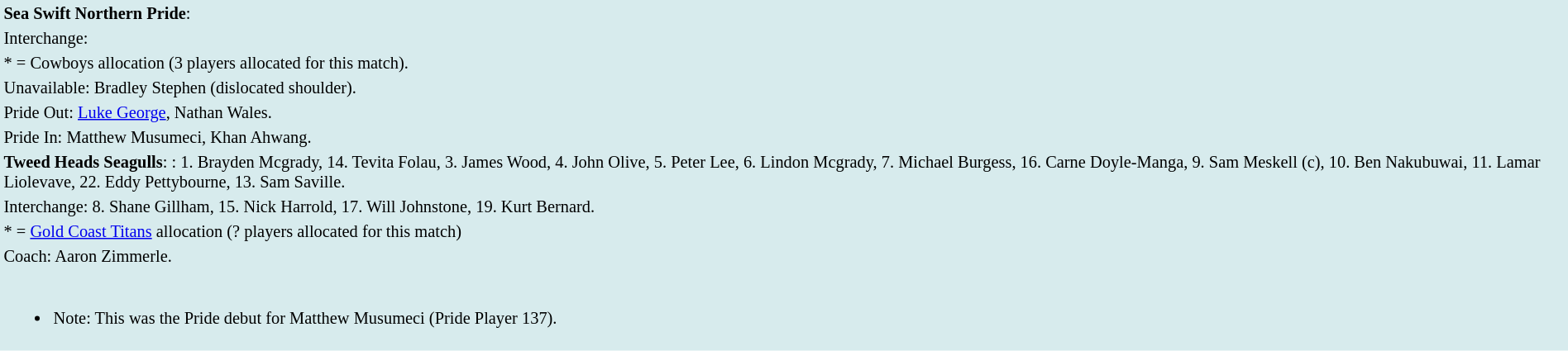<table style="background:#d7ebed; font-size:85%; width:100%;">
<tr>
<td><strong>Sea Swift Northern Pride</strong>:             </td>
</tr>
<tr>
<td>Interchange:    </td>
</tr>
<tr>
<td>* = Cowboys allocation (3 players allocated for this match).</td>
</tr>
<tr>
<td>Unavailable: Bradley Stephen (dislocated shoulder).</td>
</tr>
<tr>
<td>Pride Out: <a href='#'>Luke George</a>, Nathan Wales.</td>
</tr>
<tr>
<td>Pride In: Matthew Musumeci, Khan Ahwang.</td>
</tr>
<tr>
<td><strong>Tweed Heads Seagulls</strong>: : 1. Brayden Mcgrady, 14. Tevita Folau, 3. James Wood, 4. John Olive, 5. Peter Lee, 6. Lindon Mcgrady, 7. Michael Burgess, 16. Carne Doyle-Manga, 9. Sam Meskell (c), 10. Ben Nakubuwai, 11. Lamar Liolevave, 22. Eddy Pettybourne, 13. Sam Saville.</td>
</tr>
<tr>
<td>Interchange: 8. Shane Gillham, 15. Nick Harrold, 17. Will Johnstone, 19. Kurt Bernard.</td>
</tr>
<tr>
<td>* = <a href='#'>Gold Coast Titans</a> allocation (? players allocated for this match)</td>
</tr>
<tr>
<td>Coach:  Aaron Zimmerle.</td>
</tr>
<tr>
<td><br><ul><li>Note: This was the Pride debut for Matthew Musumeci (Pride Player 137).</li></ul></td>
</tr>
<tr>
</tr>
</table>
